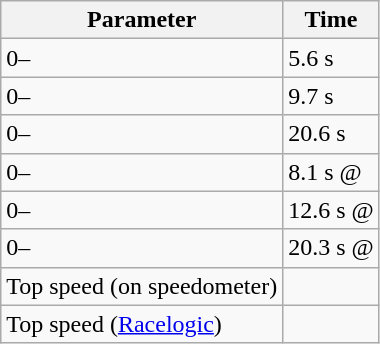<table class="wikitable">
<tr>
<th>Parameter</th>
<th>Time</th>
</tr>
<tr>
<td>0–</td>
<td>5.6 s</td>
</tr>
<tr>
<td>0–</td>
<td>9.7 s</td>
</tr>
<tr>
<td>0–</td>
<td>20.6 s</td>
</tr>
<tr>
<td>0–</td>
<td>8.1 s @ </td>
</tr>
<tr>
<td>0–</td>
<td>12.6 s @ </td>
</tr>
<tr>
<td>0–</td>
<td>20.3 s @ </td>
</tr>
<tr>
<td>Top speed (on speedometer)</td>
<td></td>
</tr>
<tr>
<td>Top speed (<a href='#'>Racelogic</a>)</td>
<td></td>
</tr>
</table>
